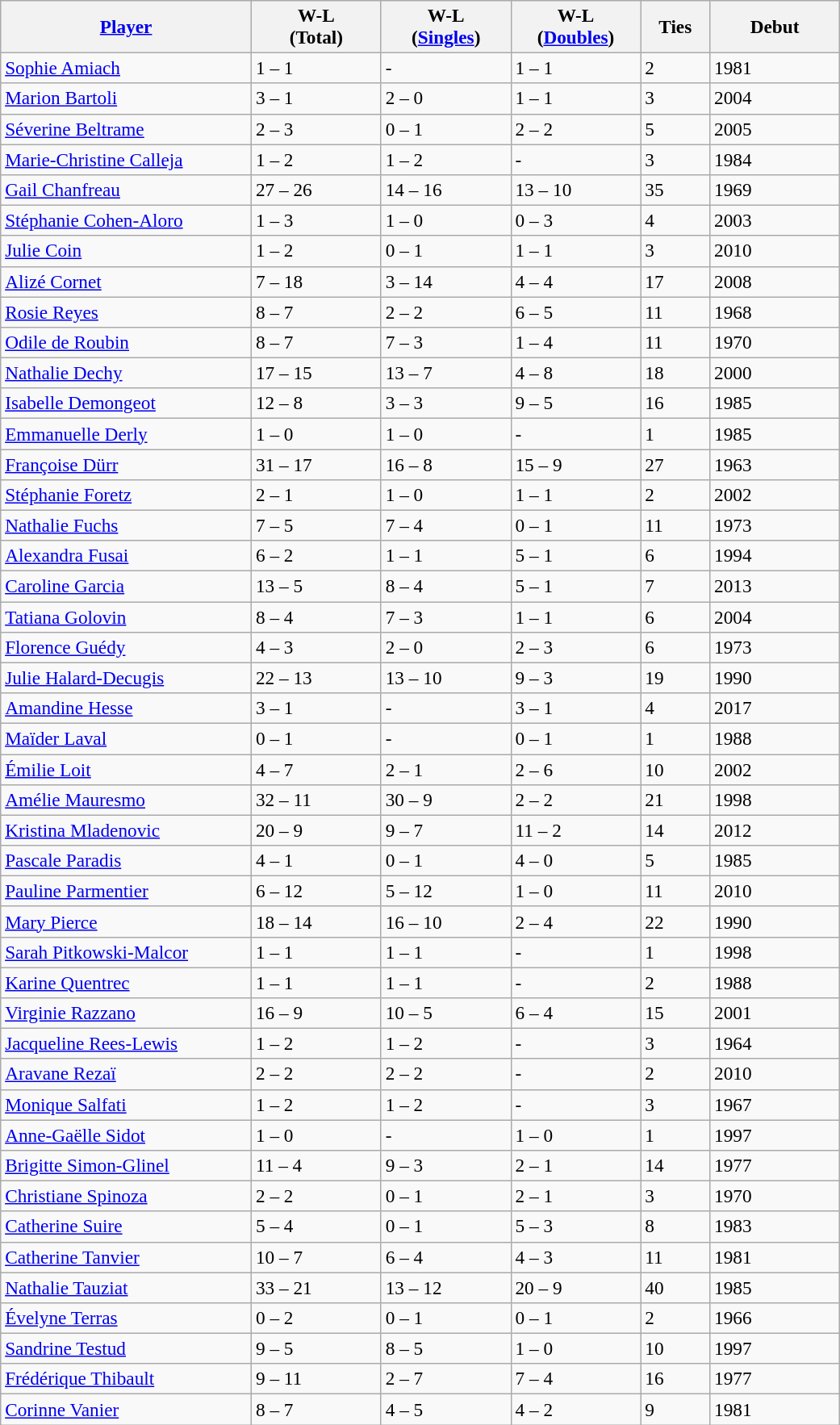<table class="wikitable sortable" style=font-size:97%>
<tr>
<th width=200><a href='#'>Player</a></th>
<th width=100>W-L<br>(Total)</th>
<th width=100>W-L<br>(<a href='#'>Singles</a>)</th>
<th width=100>W-L<br>(<a href='#'>Doubles</a>)</th>
<th width=50>Ties</th>
<th width=100>Debut</th>
</tr>
<tr>
<td><a href='#'>Sophie Amiach</a></td>
<td>1 – 1</td>
<td>-</td>
<td>1 – 1</td>
<td>2</td>
<td>1981</td>
</tr>
<tr>
<td><a href='#'>Marion Bartoli</a></td>
<td>3 – 1</td>
<td>2 – 0</td>
<td>1 – 1</td>
<td>3</td>
<td>2004</td>
</tr>
<tr>
<td><a href='#'>Séverine Beltrame</a></td>
<td>2 – 3</td>
<td>0 – 1</td>
<td>2 – 2</td>
<td>5</td>
<td>2005</td>
</tr>
<tr>
<td><a href='#'>Marie-Christine Calleja</a></td>
<td>1 – 2</td>
<td>1 – 2</td>
<td>-</td>
<td>3</td>
<td>1984</td>
</tr>
<tr>
<td><a href='#'>Gail Chanfreau</a></td>
<td>27 – 26</td>
<td>14 – 16</td>
<td>13 – 10</td>
<td>35</td>
<td>1969</td>
</tr>
<tr>
<td><a href='#'>Stéphanie Cohen-Aloro</a></td>
<td>1 – 3</td>
<td>1 – 0</td>
<td>0 – 3</td>
<td>4</td>
<td>2003</td>
</tr>
<tr>
<td><a href='#'>Julie Coin</a></td>
<td>1 – 2</td>
<td>0 – 1</td>
<td>1 – 1</td>
<td>3</td>
<td>2010</td>
</tr>
<tr>
<td><a href='#'>Alizé Cornet</a></td>
<td>7 – 18</td>
<td>3 – 14</td>
<td>4 – 4</td>
<td>17</td>
<td>2008</td>
</tr>
<tr>
<td><a href='#'>Rosie Reyes</a></td>
<td>8 – 7</td>
<td>2 – 2</td>
<td>6 – 5</td>
<td>11</td>
<td>1968</td>
</tr>
<tr>
<td><a href='#'>Odile de Roubin</a></td>
<td>8 – 7</td>
<td>7 – 3</td>
<td>1 – 4</td>
<td>11</td>
<td>1970</td>
</tr>
<tr>
<td><a href='#'>Nathalie Dechy</a></td>
<td>17 – 15</td>
<td>13 – 7</td>
<td>4 – 8</td>
<td>18</td>
<td>2000</td>
</tr>
<tr>
<td><a href='#'>Isabelle Demongeot</a></td>
<td>12 – 8</td>
<td>3 – 3</td>
<td>9 – 5</td>
<td>16</td>
<td>1985</td>
</tr>
<tr>
<td><a href='#'>Emmanuelle Derly</a></td>
<td>1 – 0</td>
<td>1 – 0</td>
<td>-</td>
<td>1</td>
<td>1985</td>
</tr>
<tr>
<td><a href='#'>Françoise Dürr</a></td>
<td>31 – 17</td>
<td>16 – 8</td>
<td>15 – 9</td>
<td>27</td>
<td>1963</td>
</tr>
<tr>
<td><a href='#'>Stéphanie Foretz</a></td>
<td>2 – 1</td>
<td>1 – 0</td>
<td>1 – 1</td>
<td>2</td>
<td>2002</td>
</tr>
<tr>
<td><a href='#'>Nathalie Fuchs</a></td>
<td>7 – 5</td>
<td>7 – 4</td>
<td>0 – 1</td>
<td>11</td>
<td>1973</td>
</tr>
<tr>
<td><a href='#'>Alexandra Fusai</a></td>
<td>6 – 2</td>
<td>1 – 1</td>
<td>5 – 1</td>
<td>6</td>
<td>1994</td>
</tr>
<tr>
<td><a href='#'>Caroline Garcia</a></td>
<td>13 – 5</td>
<td>8 – 4</td>
<td>5 – 1</td>
<td>7</td>
<td>2013</td>
</tr>
<tr>
<td><a href='#'>Tatiana Golovin</a></td>
<td>8 – 4</td>
<td>7 – 3</td>
<td>1 – 1</td>
<td>6</td>
<td>2004</td>
</tr>
<tr>
<td><a href='#'>Florence Guédy</a></td>
<td>4 – 3</td>
<td>2 – 0</td>
<td>2 – 3</td>
<td>6</td>
<td>1973</td>
</tr>
<tr>
<td><a href='#'>Julie Halard-Decugis</a></td>
<td>22 – 13</td>
<td>13 – 10</td>
<td>9 – 3</td>
<td>19</td>
<td>1990</td>
</tr>
<tr>
<td><a href='#'>Amandine Hesse</a></td>
<td>3 – 1</td>
<td>-</td>
<td>3 – 1</td>
<td>4</td>
<td>2017</td>
</tr>
<tr>
<td><a href='#'>Maïder Laval</a></td>
<td>0 – 1</td>
<td>-</td>
<td>0 – 1</td>
<td>1</td>
<td>1988</td>
</tr>
<tr>
<td><a href='#'>Émilie Loit</a></td>
<td>4 – 7</td>
<td>2 – 1</td>
<td>2 – 6</td>
<td>10</td>
<td>2002</td>
</tr>
<tr>
<td><a href='#'>Amélie Mauresmo</a></td>
<td>32 – 11</td>
<td>30 – 9</td>
<td>2 – 2</td>
<td>21</td>
<td>1998</td>
</tr>
<tr>
<td><a href='#'>Kristina Mladenovic</a></td>
<td>20 – 9</td>
<td>9 – 7</td>
<td>11 – 2</td>
<td>14</td>
<td>2012</td>
</tr>
<tr>
<td><a href='#'>Pascale Paradis</a></td>
<td>4 – 1</td>
<td>0 – 1</td>
<td>4 – 0</td>
<td>5</td>
<td>1985</td>
</tr>
<tr>
<td><a href='#'>Pauline Parmentier</a></td>
<td>6 – 12</td>
<td>5 – 12</td>
<td>1 – 0</td>
<td>11</td>
<td>2010</td>
</tr>
<tr>
<td><a href='#'>Mary Pierce</a></td>
<td>18 – 14</td>
<td>16 – 10</td>
<td>2 – 4</td>
<td>22</td>
<td>1990</td>
</tr>
<tr>
<td><a href='#'>Sarah Pitkowski-Malcor</a></td>
<td>1 – 1</td>
<td>1 – 1</td>
<td>-</td>
<td>1</td>
<td>1998</td>
</tr>
<tr>
<td><a href='#'>Karine Quentrec</a></td>
<td>1 – 1</td>
<td>1 – 1</td>
<td>-</td>
<td>2</td>
<td>1988</td>
</tr>
<tr>
<td><a href='#'>Virginie Razzano</a></td>
<td>16 – 9</td>
<td>10 – 5</td>
<td>6 – 4</td>
<td>15</td>
<td>2001</td>
</tr>
<tr>
<td><a href='#'>Jacqueline Rees-Lewis</a></td>
<td>1 – 2</td>
<td>1 – 2</td>
<td>-</td>
<td>3</td>
<td>1964</td>
</tr>
<tr>
<td><a href='#'>Aravane Rezaï</a></td>
<td>2 – 2</td>
<td>2 – 2</td>
<td>-</td>
<td>2</td>
<td>2010</td>
</tr>
<tr>
<td><a href='#'>Monique Salfati</a></td>
<td>1 – 2</td>
<td>1 – 2</td>
<td>-</td>
<td>3</td>
<td>1967</td>
</tr>
<tr>
<td><a href='#'>Anne-Gaëlle Sidot</a></td>
<td>1 – 0</td>
<td>-</td>
<td>1 – 0</td>
<td>1</td>
<td>1997</td>
</tr>
<tr>
<td><a href='#'>Brigitte Simon-Glinel</a></td>
<td>11 – 4</td>
<td>9 – 3</td>
<td>2 – 1</td>
<td>14</td>
<td>1977</td>
</tr>
<tr>
<td><a href='#'>Christiane Spinoza</a></td>
<td>2 – 2</td>
<td>0 – 1</td>
<td>2 – 1</td>
<td>3</td>
<td>1970</td>
</tr>
<tr>
<td><a href='#'>Catherine Suire</a></td>
<td>5 – 4</td>
<td>0 – 1</td>
<td>5 – 3</td>
<td>8</td>
<td>1983</td>
</tr>
<tr>
<td><a href='#'>Catherine Tanvier</a></td>
<td>10 – 7</td>
<td>6 – 4</td>
<td>4 – 3</td>
<td>11</td>
<td>1981</td>
</tr>
<tr>
<td><a href='#'>Nathalie Tauziat</a></td>
<td>33 – 21</td>
<td>13 – 12</td>
<td>20 – 9</td>
<td>40</td>
<td>1985</td>
</tr>
<tr>
<td><a href='#'>Évelyne Terras</a></td>
<td>0 – 2</td>
<td>0 – 1</td>
<td>0 – 1</td>
<td>2</td>
<td>1966</td>
</tr>
<tr>
<td><a href='#'>Sandrine Testud</a></td>
<td>9 – 5</td>
<td>8 – 5</td>
<td>1 – 0</td>
<td>10</td>
<td>1997</td>
</tr>
<tr>
<td><a href='#'>Frédérique Thibault</a></td>
<td>9 – 11</td>
<td>2 – 7</td>
<td>7 – 4</td>
<td>16</td>
<td>1977</td>
</tr>
<tr>
<td><a href='#'>Corinne Vanier</a></td>
<td>8 – 7</td>
<td>4 – 5</td>
<td>4 – 2</td>
<td>9</td>
<td>1981</td>
</tr>
</table>
